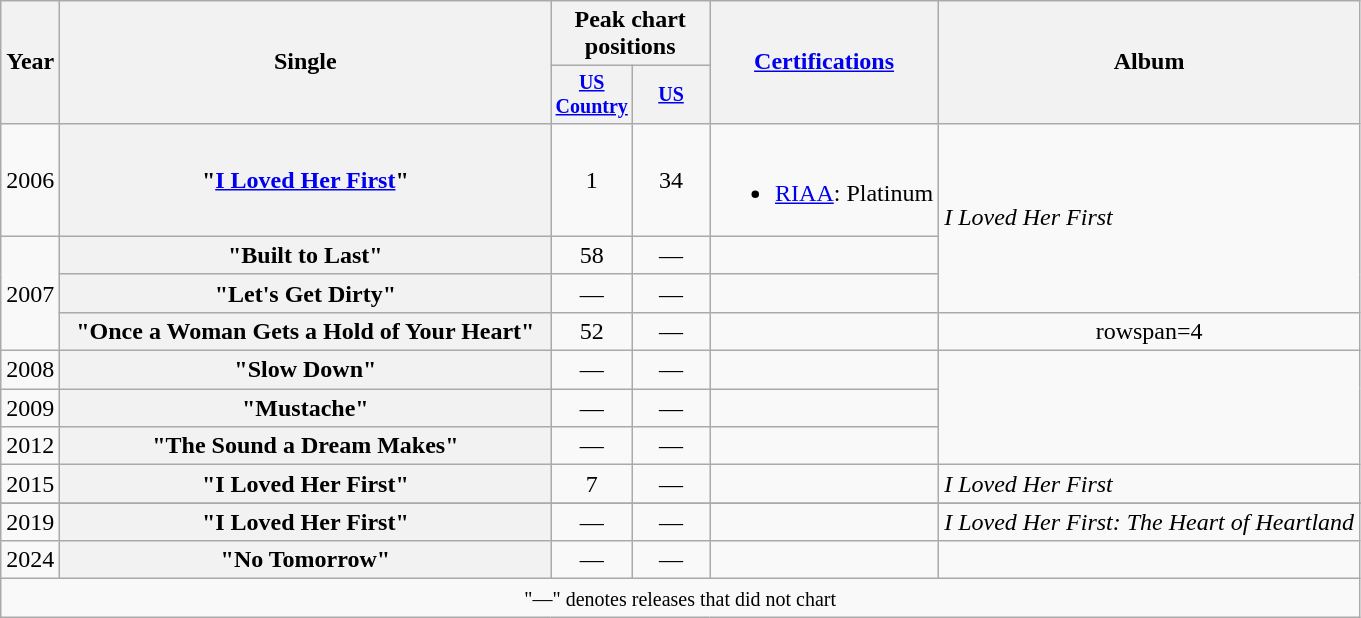<table class="wikitable plainrowheaders" style="text-align:center;">
<tr>
<th rowspan="2">Year</th>
<th rowspan="2" style="width:20em;">Single</th>
<th colspan="2">Peak chart<br>positions</th>
<th rowspan="2"><a href='#'>Certifications</a></th>
<th rowspan="2">Album</th>
</tr>
<tr style="font-size:smaller;">
<th width="45"><a href='#'>US Country</a></th>
<th width="45"><a href='#'>US</a></th>
</tr>
<tr>
<td>2006</td>
<th scope="row">"<a href='#'>I Loved Her First</a>"</th>
<td>1</td>
<td>34</td>
<td><br><ul><li><a href='#'>RIAA</a>: Platinum</li></ul></td>
<td rowspan="3" align="left"><em>I Loved Her First</em></td>
</tr>
<tr>
<td rowspan="3">2007</td>
<th scope="row">"Built to Last"</th>
<td>58</td>
<td>—</td>
<td></td>
</tr>
<tr>
<th scope="row">"Let's Get Dirty"</th>
<td>—</td>
<td>—</td>
<td></td>
</tr>
<tr>
<th scope="row">"Once a Woman Gets a Hold of Your Heart"</th>
<td>52</td>
<td>—</td>
<td></td>
<td>rowspan=4 </td>
</tr>
<tr>
<td>2008</td>
<th scope="row">"Slow Down"</th>
<td>—</td>
<td>—</td>
<td></td>
</tr>
<tr>
<td>2009</td>
<th scope="row">"Mustache"</th>
<td>—</td>
<td>—</td>
<td></td>
</tr>
<tr>
<td>2012</td>
<th scope="row">"The Sound a Dream Makes"</th>
<td>—</td>
<td>—</td>
<td></td>
</tr>
<tr>
<td>2015</td>
<th scope="row">"I Loved Her First" </th>
<td>7</td>
<td>—</td>
<td></td>
<td align="left"><em>I Loved Her First</em></td>
</tr>
<tr>
</tr>
<tr>
<td>2019</td>
<th scope="row">"I Loved Her First" </th>
<td>—</td>
<td>—</td>
<td></td>
<td align="left"><em>I Loved Her First: The Heart of Heartland</em></td>
</tr>
<tr>
<td>2024</td>
<th scope="row">"No Tomorrow"</th>
<td>—</td>
<td>—</td>
<td></td>
<td></td>
</tr>
<tr>
<td colspan="6" align="center"><small>"—" denotes releases that did not chart</small></td>
</tr>
</table>
